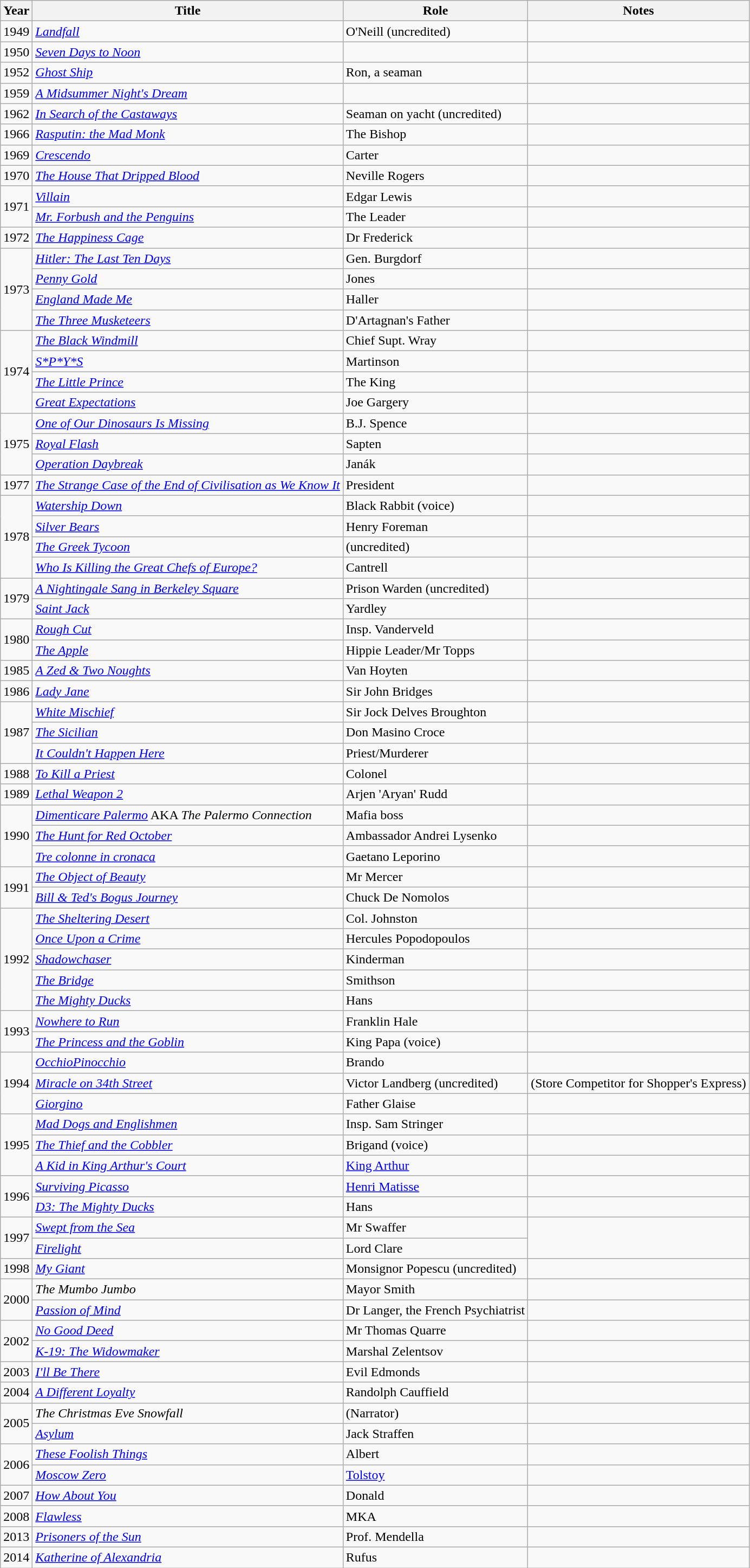<table class="wikitable sortable">
<tr>
<th>Year</th>
<th>Title</th>
<th>Role</th>
<th class="unsortable">Notes</th>
</tr>
<tr>
<td>1949</td>
<td><em><a href='#'>Landfall</a></em></td>
<td>O'Neill (uncredited)</td>
<td></td>
</tr>
<tr>
<td>1950</td>
<td><em><a href='#'>Seven Days to Noon</a></em></td>
<td></td>
<td></td>
</tr>
<tr>
<td>1952</td>
<td><em><a href='#'>Ghost Ship</a></em></td>
<td>Ron, a seaman</td>
<td></td>
</tr>
<tr>
<td>1959</td>
<td data-sort-value="Midsummer Night's Dream, A"><em><a href='#'>A Midsummer Night's Dream</a></em></td>
<td></td>
<td></td>
</tr>
<tr>
<td>1962</td>
<td><em><a href='#'>In Search of the Castaways</a></em></td>
<td>Seaman on yacht (uncredited)</td>
<td></td>
</tr>
<tr>
<td>1966</td>
<td><em><a href='#'>Rasputin: the Mad Monk</a></em></td>
<td>The Bishop</td>
<td></td>
</tr>
<tr>
<td>1969</td>
<td><em><a href='#'>Crescendo</a></em></td>
<td>Carter</td>
<td></td>
</tr>
<tr>
<td>1970</td>
<td data-sort-value="House That Dripped Blood, The"><em><a href='#'>The House That Dripped Blood</a></em></td>
<td>Neville Rogers</td>
<td></td>
</tr>
<tr>
<td rowspan="2">1971</td>
<td><em><a href='#'>Villain</a></em></td>
<td>Edgar Lewis</td>
<td></td>
</tr>
<tr>
<td><em><a href='#'>Mr. Forbush and the Penguins</a></em></td>
<td>The Leader</td>
<td></td>
</tr>
<tr>
<td>1972</td>
<td data-sort-value="Happiness Cage, The"><em><a href='#'>The Happiness Cage</a></em></td>
<td>Dr Frederick</td>
<td></td>
</tr>
<tr>
<td rowspan="4">1973</td>
<td><em><a href='#'>Hitler: The Last Ten Days</a></em></td>
<td>Gen. Burgdorf</td>
<td></td>
</tr>
<tr>
<td><em><a href='#'>Penny Gold</a></em></td>
<td>Jones</td>
<td></td>
</tr>
<tr>
<td><em><a href='#'>England Made Me</a></em></td>
<td>Haller</td>
<td></td>
</tr>
<tr>
<td data-sort-value="Three Musketeers, The"><em><a href='#'>The Three Musketeers</a></em></td>
<td>D'Artagnan's Father</td>
<td></td>
</tr>
<tr>
<td rowspan="4">1974</td>
<td data-sort-value="Black Windmill, The"><em><a href='#'>The Black Windmill</a></em></td>
<td>Chief Supt. Wray</td>
<td></td>
</tr>
<tr>
<td><em><a href='#'>S*P*Y*S</a></em></td>
<td>Martinson</td>
<td></td>
</tr>
<tr>
<td data-sort-value="Little Prince, The"><em><a href='#'>The Little Prince</a></em></td>
<td>The King</td>
<td></td>
</tr>
<tr>
<td><em><a href='#'>Great Expectations</a></em></td>
<td>Joe Gargery</td>
<td></td>
</tr>
<tr>
<td rowspan="3">1975</td>
<td><em><a href='#'>One of Our Dinosaurs Is Missing</a></em></td>
<td>B.J. Spence</td>
<td></td>
</tr>
<tr>
<td><em><a href='#'>Royal Flash</a></em></td>
<td>Sapten</td>
<td></td>
</tr>
<tr>
<td><em><a href='#'>Operation Daybreak</a></em></td>
<td>Janák</td>
<td></td>
</tr>
<tr>
<td>1977</td>
<td data-sort-value="Strange Case of the End of Civilisation as We Know It, The"><em><a href='#'>The Strange Case of the End of Civilisation as We Know It</a></em></td>
<td>President</td>
<td></td>
</tr>
<tr>
<td rowspan="4">1978</td>
<td><em><a href='#'>Watership Down</a></em></td>
<td>Black Rabbit (voice)</td>
<td></td>
</tr>
<tr>
<td><em><a href='#'>Silver Bears</a></em></td>
<td>Henry Foreman</td>
<td></td>
</tr>
<tr>
<td data-sort-value="Greek Tycoon, The"><em><a href='#'>The Greek Tycoon</a></em></td>
<td>(uncredited)</td>
<td></td>
</tr>
<tr>
<td><em><a href='#'>Who Is Killing the Great Chefs of Europe?</a></em></td>
<td>Cantrell</td>
<td></td>
</tr>
<tr>
<td rowspan="2">1979</td>
<td data-sort-value="Nightingale Sang in Berkeley Square, A"><em><a href='#'>A Nightingale Sang in Berkeley Square</a></em></td>
<td>Prison Warden (uncredited)</td>
<td></td>
</tr>
<tr>
<td><em><a href='#'>Saint Jack</a></em></td>
<td>Yardley</td>
<td></td>
</tr>
<tr>
<td rowspan="2">1980</td>
<td><em><a href='#'>Rough Cut</a></em></td>
<td>Insp. Vanderveld</td>
<td></td>
</tr>
<tr>
<td data-sort-value="Apple, The"><em><a href='#'>The Apple</a></em></td>
<td>Hippie Leader/Mr Topps</td>
<td></td>
</tr>
<tr>
<td>1985</td>
<td data-sort-value="Zed & Two Noughts, A"><em><a href='#'>A Zed & Two Noughts</a></em></td>
<td>Van Hoyten</td>
<td></td>
</tr>
<tr>
<td>1986</td>
<td><em><a href='#'>Lady Jane</a></em></td>
<td>Sir John Bridges</td>
<td></td>
</tr>
<tr>
<td rowspan="3">1987</td>
<td><em><a href='#'>White Mischief</a></em></td>
<td>Sir Jock Delves Broughton</td>
<td></td>
</tr>
<tr>
<td data-sort-value="Sicilian, The"><em><a href='#'>The Sicilian</a></em></td>
<td>Don Masino Croce</td>
<td></td>
</tr>
<tr>
<td><em><a href='#'>It Couldn't Happen Here</a></em></td>
<td>Priest/Murderer</td>
<td></td>
</tr>
<tr>
<td>1988</td>
<td><em><a href='#'>To Kill a Priest</a></em></td>
<td>Colonel</td>
<td></td>
</tr>
<tr>
<td>1989</td>
<td><em><a href='#'>Lethal Weapon 2</a></em></td>
<td>Arjen 'Aryan' Rudd</td>
<td></td>
</tr>
<tr>
<td rowspan="3">1990</td>
<td><em><a href='#'>Dimenticare Palermo</a></em> AKA <em>The Palermo Connection</em></td>
<td>Mafia boss</td>
<td></td>
</tr>
<tr>
<td data-sort-value="Hunt for Red October, The"><em><a href='#'>The Hunt for Red October</a></em></td>
<td>Ambassador Andrei Lysenko</td>
<td></td>
</tr>
<tr>
<td><em><a href='#'>Tre colonne in cronaca</a></em></td>
<td>Gaetano Leporino</td>
<td></td>
</tr>
<tr>
<td rowspan="2">1991</td>
<td data-sort-value="Object of Beauty, The"><em><a href='#'>The Object of Beauty</a></em></td>
<td>Mr Mercer</td>
<td></td>
</tr>
<tr>
<td><em><a href='#'>Bill & Ted's Bogus Journey</a></em></td>
<td>Chuck De Nomolos</td>
<td></td>
</tr>
<tr>
<td rowspan="5">1992</td>
<td data-sort-value="Sheltering Desert, The"><em><a href='#'>The Sheltering Desert</a></em></td>
<td>Col. Johnston</td>
<td></td>
</tr>
<tr>
<td><em><a href='#'>Once Upon a Crime</a></em></td>
<td>Hercules Popodopoulos</td>
<td></td>
</tr>
<tr>
<td><em><a href='#'>Shadowchaser</a></em></td>
<td>Kinderman</td>
<td></td>
</tr>
<tr>
<td data-sort-value="Bridge, The"><em><a href='#'>The Bridge</a></em></td>
<td>Smithson</td>
<td></td>
</tr>
<tr>
<td data-sort-value="Mighty Ducks, The"><em><a href='#'>The Mighty Ducks</a></em></td>
<td>Hans</td>
<td></td>
</tr>
<tr>
<td rowspan="2">1993</td>
<td><em><a href='#'>Nowhere to Run</a></em></td>
<td>Franklin Hale</td>
<td></td>
</tr>
<tr>
<td data-sort-value="Princess and the Goblin, The"><em><a href='#'>The Princess and the Goblin</a></em></td>
<td>King Papa (voice)</td>
<td></td>
</tr>
<tr>
<td rowspan="3">1994</td>
<td><em><a href='#'>OcchioPinocchio</a></em></td>
<td>Brando</td>
<td></td>
</tr>
<tr>
<td><em><a href='#'>Miracle on 34th Street</a></em></td>
<td>Victor Landberg (uncredited)</td>
<td>(Store Competitor for Shopper's Express)</td>
</tr>
<tr>
<td><em><a href='#'>Giorgino</a></em></td>
<td>Father Glaise</td>
<td></td>
</tr>
<tr>
<td rowspan="3">1995</td>
<td><em><a href='#'>Mad Dogs and Englishmen</a></em></td>
<td>Insp. Sam Stringer</td>
<td></td>
</tr>
<tr>
<td data-sort-value="Thief and the Cobbler, The"><em><a href='#'>The Thief and the Cobbler</a></em></td>
<td>Brigand (voice)</td>
<td></td>
</tr>
<tr>
<td data-sort-value="Kid in King Arthur's Court, A"><em><a href='#'>A Kid in King Arthur's Court</a></em></td>
<td><a href='#'>King Arthur</a></td>
<td></td>
</tr>
<tr>
<td rowspan="2">1996</td>
<td><em><a href='#'>Surviving Picasso</a></em></td>
<td><a href='#'>Henri Matisse</a></td>
<td></td>
</tr>
<tr>
<td><em><a href='#'>D3: The Mighty Ducks</a></em></td>
<td>Hans</td>
<td></td>
</tr>
<tr>
<td rowspan="2">1997</td>
<td><em><a href='#'>Swept from the Sea</a></em></td>
<td>Mr Swaffer</td>
</tr>
<tr>
<td><em><a href='#'>Firelight</a></em></td>
<td>Lord Clare</td>
</tr>
<tr>
<td>1998</td>
<td><em><a href='#'>My Giant</a></em></td>
<td>Monsignor Popescu (uncredited)</td>
<td></td>
</tr>
<tr>
<td rowspan="2">2000</td>
<td data-sort-value="Mumbo Jumbo, The"><em>The Mumbo Jumbo</em></td>
<td>Mayor Smith</td>
<td></td>
</tr>
<tr>
<td><em><a href='#'>Passion of Mind</a></em></td>
<td>Dr Langer, the French Psychiatrist</td>
<td></td>
</tr>
<tr>
<td rowspan="2">2002</td>
<td><em><a href='#'>No Good Deed</a></em></td>
<td>Mr Thomas Quarre</td>
<td></td>
</tr>
<tr>
<td><em><a href='#'>K-19: The Widowmaker</a></em></td>
<td>Marshal Zelentsov</td>
<td></td>
</tr>
<tr>
<td>2003</td>
<td><em><a href='#'>I'll Be There</a></em></td>
<td>Evil Edmonds</td>
<td></td>
</tr>
<tr>
<td>2004</td>
<td data-sort-value="Different Loyalty, A"><em><a href='#'>A Different Loyalty</a></em></td>
<td>Randolph Cauffield</td>
<td></td>
</tr>
<tr>
<td rowspan="2">2005</td>
<td data-sort-value="Christmas Eve Snowfall, The"><em>The Christmas Eve Snowfall</em></td>
<td>(Narrator)</td>
<td></td>
</tr>
<tr>
<td><em><a href='#'>Asylum</a></em></td>
<td>Jack Straffen</td>
<td></td>
</tr>
<tr>
<td rowspan="2">2006</td>
<td><em><a href='#'>These Foolish Things</a></em></td>
<td>Albert</td>
<td></td>
</tr>
<tr>
<td><em><a href='#'>Moscow Zero</a></em></td>
<td><a href='#'>Tolstoy</a></td>
<td></td>
</tr>
<tr>
<td>2007</td>
<td><em><a href='#'>How About You</a></em></td>
<td>Donald</td>
<td></td>
</tr>
<tr>
<td>2008</td>
<td><em><a href='#'>Flawless</a></em></td>
<td>MKA</td>
<td></td>
</tr>
<tr>
<td>2013</td>
<td><em><a href='#'>Prisoners of the Sun</a></em></td>
<td>Prof. Mendella</td>
<td></td>
</tr>
<tr>
<td>2014</td>
<td><em><a href='#'>Katherine of Alexandria</a></em></td>
<td>Rufus</td>
<td></td>
</tr>
</table>
